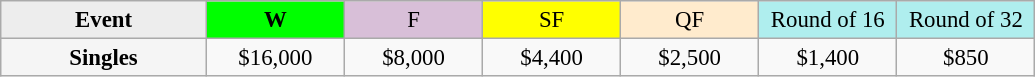<table class=wikitable style=font-size:95%;text-align:center>
<tr>
<td style="width:130px; background:#ededed;"><strong>Event</strong></td>
<td style="width:85px; background:lime"><strong>W</strong></td>
<td style="width:85px; background:thistle">F</td>
<td style="width:85px; background:#ffff00">SF</td>
<td style="width:85px; background:#ffebcd">QF</td>
<td style="width:85px; background:#afeeee">Round of 16</td>
<td style="width:85px; background:#afeeee">Round of 32</td>
</tr>
<tr>
<th style=background:#f5f5f5>Singles</th>
<td>$16,000</td>
<td>$8,000</td>
<td>$4,400</td>
<td>$2,500</td>
<td>$1,400</td>
<td>$850</td>
</tr>
</table>
